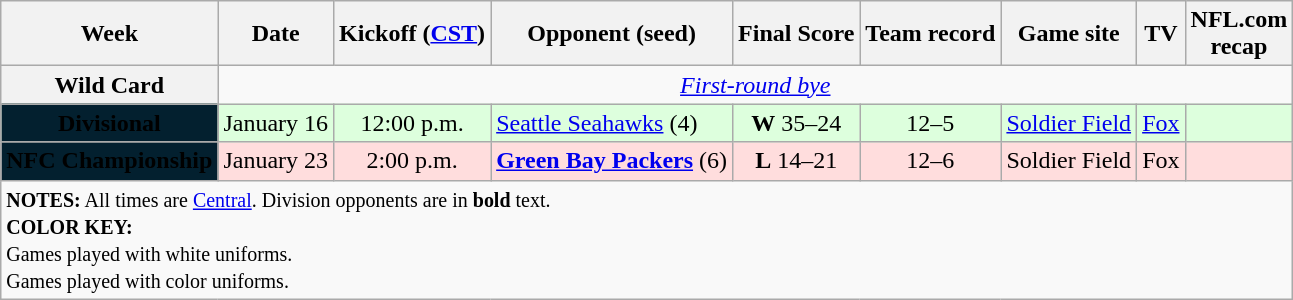<table class="wikitable">
<tr>
<th>Week</th>
<th>Date</th>
<th>Kickoff (<a href='#'>CST</a>)</th>
<th>Opponent (seed)</th>
<th>Final Score</th>
<th>Team record</th>
<th>Game site</th>
<th>TV</th>
<th>NFL.com<br>recap</th>
</tr>
<tr>
<th>Wild Card</th>
<td colspan="8" style="text-align:center;"><em><a href='#'>First-round bye</a></em></td>
</tr>
<tr style="background:#dfd;">
<th style="text-align:center; background:#03202F;"><span><strong>Divisional</strong></span></th>
<td style="text-align:center;">January 16</td>
<td style="text-align:center">12:00 p.m.</td>
<td><a href='#'>Seattle Seahawks</a> (4)</td>
<td style="text-align:center;"><strong>W</strong> 35–24</td>
<td style="text-align:center;">12–5</td>
<td><a href='#'>Soldier Field</a></td>
<td><a href='#'>Fox</a></td>
<td></td>
</tr>
<tr style="background:#fdd;">
<th style="text-align:center; background:#03202F;"><span><strong>NFC Championship</strong></span></th>
<td style="text-align:center;">January 23</td>
<td style="text-align:center">2:00 p.m.</td>
<td><strong><a href='#'>Green Bay Packers</a></strong> (6)</td>
<td style="text-align:center;"><strong>L</strong> 14–21</td>
<td style="text-align:center;">12–6</td>
<td>Soldier Field</td>
<td>Fox</td>
<td></td>
</tr>
<tr>
<td colspan="9"><small><strong>NOTES:</strong> All times are <a href='#'>Central</a>. Division opponents are in <strong>bold</strong> text.</small><br><small><strong>COLOR KEY:</strong><br> Games played with white uniforms.<br>  Games played with color uniforms.</small></td>
</tr>
</table>
